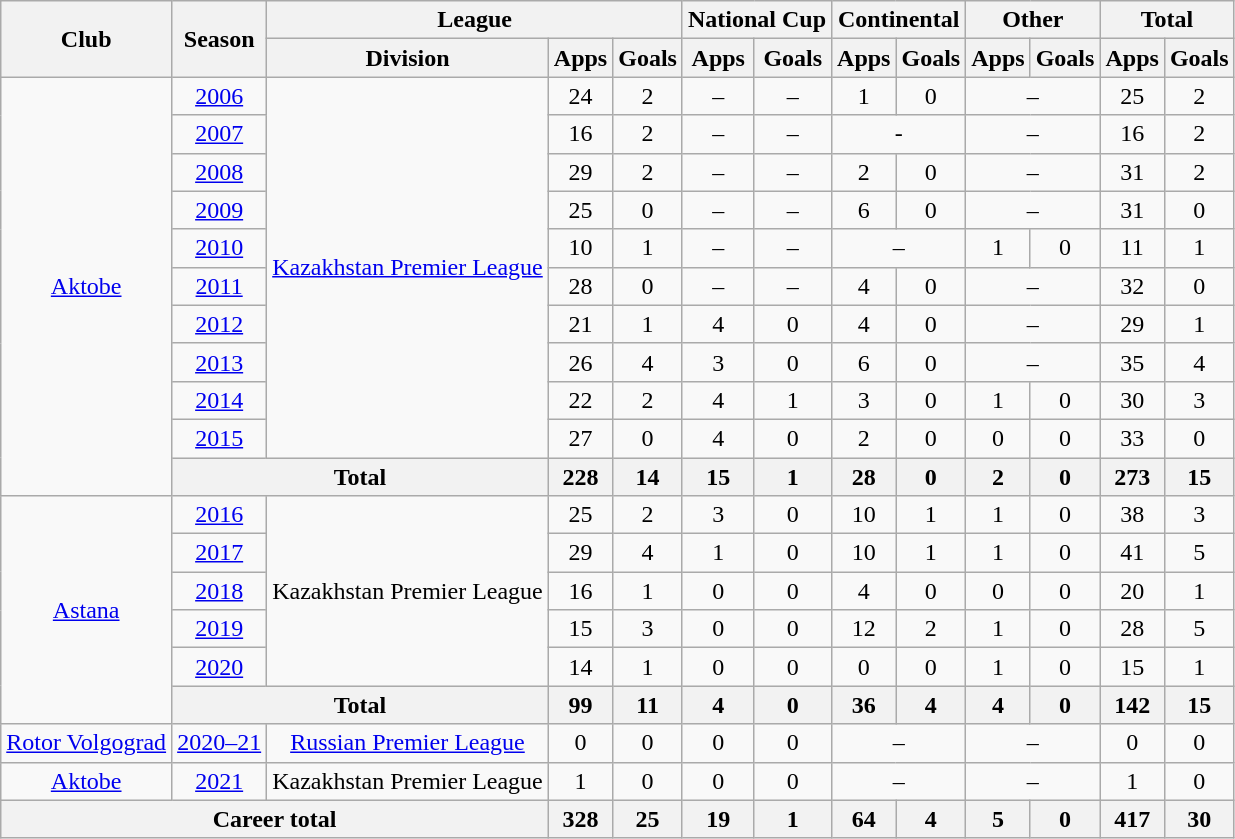<table class="wikitable" style="text-align: center;">
<tr>
<th rowspan="2">Club</th>
<th rowspan="2">Season</th>
<th colspan="3">League</th>
<th colspan="2">National Cup</th>
<th colspan="2">Continental</th>
<th colspan="2">Other</th>
<th colspan="2">Total</th>
</tr>
<tr>
<th>Division</th>
<th>Apps</th>
<th>Goals</th>
<th>Apps</th>
<th>Goals</th>
<th>Apps</th>
<th>Goals</th>
<th>Apps</th>
<th>Goals</th>
<th>Apps</th>
<th>Goals</th>
</tr>
<tr>
<td rowspan="11" valign="center"><a href='#'>Aktobe</a></td>
<td><a href='#'>2006</a></td>
<td rowspan="10" valign="center"><a href='#'>Kazakhstan Premier League</a></td>
<td>24</td>
<td>2</td>
<td>–</td>
<td>–</td>
<td>1</td>
<td>0</td>
<td colspan="2">–</td>
<td>25</td>
<td>2</td>
</tr>
<tr>
<td><a href='#'>2007</a></td>
<td>16</td>
<td>2</td>
<td>–</td>
<td>–</td>
<td colspan="2">-</td>
<td colspan="2">–</td>
<td>16</td>
<td>2</td>
</tr>
<tr>
<td><a href='#'>2008</a></td>
<td>29</td>
<td>2</td>
<td>–</td>
<td>–</td>
<td>2</td>
<td>0</td>
<td colspan="2">–</td>
<td>31</td>
<td>2</td>
</tr>
<tr>
<td><a href='#'>2009</a></td>
<td>25</td>
<td>0</td>
<td>–</td>
<td>–</td>
<td>6</td>
<td>0</td>
<td colspan="2">–</td>
<td>31</td>
<td>0</td>
</tr>
<tr>
<td><a href='#'>2010</a></td>
<td>10</td>
<td>1</td>
<td>–</td>
<td>–</td>
<td colspan="2">–</td>
<td>1</td>
<td>0</td>
<td>11</td>
<td>1</td>
</tr>
<tr>
<td><a href='#'>2011</a></td>
<td>28</td>
<td>0</td>
<td>–</td>
<td>–</td>
<td>4</td>
<td>0</td>
<td colspan="2">–</td>
<td>32</td>
<td>0</td>
</tr>
<tr>
<td><a href='#'>2012</a></td>
<td>21</td>
<td>1</td>
<td>4</td>
<td>0</td>
<td>4</td>
<td>0</td>
<td colspan="2">–</td>
<td>29</td>
<td>1</td>
</tr>
<tr>
<td><a href='#'>2013</a></td>
<td>26</td>
<td>4</td>
<td>3</td>
<td>0</td>
<td>6</td>
<td>0</td>
<td colspan="2">–</td>
<td>35</td>
<td>4</td>
</tr>
<tr>
<td><a href='#'>2014</a></td>
<td>22</td>
<td>2</td>
<td>4</td>
<td>1</td>
<td>3</td>
<td>0</td>
<td>1</td>
<td>0</td>
<td>30</td>
<td>3</td>
</tr>
<tr>
<td><a href='#'>2015</a></td>
<td>27</td>
<td>0</td>
<td>4</td>
<td>0</td>
<td>2</td>
<td>0</td>
<td>0</td>
<td>0</td>
<td>33</td>
<td>0</td>
</tr>
<tr>
<th colspan="2">Total</th>
<th>228</th>
<th>14</th>
<th>15</th>
<th>1</th>
<th>28</th>
<th>0</th>
<th>2</th>
<th>0</th>
<th>273</th>
<th>15</th>
</tr>
<tr>
<td rowspan="6" valign="center"><a href='#'>Astana</a></td>
<td><a href='#'>2016</a></td>
<td rowspan="5" valign="center">Kazakhstan Premier League</td>
<td>25</td>
<td>2</td>
<td>3</td>
<td>0</td>
<td>10</td>
<td>1</td>
<td>1</td>
<td>0</td>
<td>38</td>
<td>3</td>
</tr>
<tr>
<td><a href='#'>2017</a></td>
<td>29</td>
<td>4</td>
<td>1</td>
<td>0</td>
<td>10</td>
<td>1</td>
<td>1</td>
<td>0</td>
<td>41</td>
<td>5</td>
</tr>
<tr>
<td><a href='#'>2018</a></td>
<td>16</td>
<td>1</td>
<td>0</td>
<td>0</td>
<td>4</td>
<td>0</td>
<td>0</td>
<td>0</td>
<td>20</td>
<td>1</td>
</tr>
<tr>
<td><a href='#'>2019</a></td>
<td>15</td>
<td>3</td>
<td>0</td>
<td>0</td>
<td>12</td>
<td>2</td>
<td>1</td>
<td>0</td>
<td>28</td>
<td>5</td>
</tr>
<tr>
<td><a href='#'>2020</a></td>
<td>14</td>
<td>1</td>
<td>0</td>
<td>0</td>
<td>0</td>
<td>0</td>
<td>1</td>
<td>0</td>
<td>15</td>
<td>1</td>
</tr>
<tr>
<th colspan="2">Total</th>
<th>99</th>
<th>11</th>
<th>4</th>
<th>0</th>
<th>36</th>
<th>4</th>
<th>4</th>
<th>0</th>
<th>142</th>
<th>15</th>
</tr>
<tr>
<td rowspan="1" valign="center"><a href='#'>Rotor Volgograd</a></td>
<td><a href='#'>2020–21</a></td>
<td rowspan="1" valign="center"><a href='#'>Russian Premier League</a></td>
<td>0</td>
<td>0</td>
<td>0</td>
<td>0</td>
<td colspan="2">–</td>
<td colspan="2">–</td>
<td>0</td>
<td>0</td>
</tr>
<tr>
<td rowspan="1" valign="center"><a href='#'>Aktobe</a></td>
<td><a href='#'>2021</a></td>
<td rowspan="1" valign="center">Kazakhstan Premier League</td>
<td>1</td>
<td>0</td>
<td>0</td>
<td>0</td>
<td colspan="2">–</td>
<td colspan="2">–</td>
<td>1</td>
<td>0</td>
</tr>
<tr>
<th colspan="3">Career total</th>
<th>328</th>
<th>25</th>
<th>19</th>
<th>1</th>
<th>64</th>
<th>4</th>
<th>5</th>
<th>0</th>
<th>417</th>
<th>30</th>
</tr>
</table>
